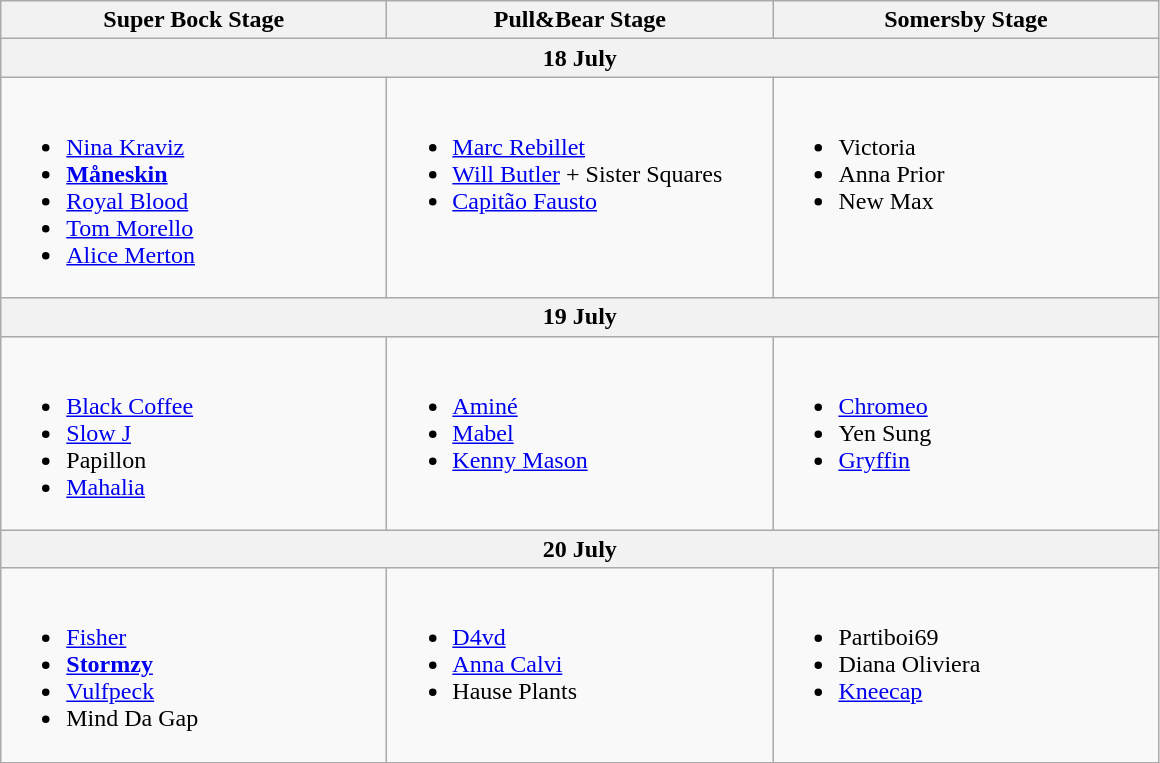<table class="wikitable">
<tr>
<th width=250>Super Bock Stage</th>
<th width=250>Pull&Bear Stage</th>
<th width=250>Somersby Stage</th>
</tr>
<tr>
<th colspan="3">18 July</th>
</tr>
<tr valign="top">
<td><br><ul><li><a href='#'>Nina Kraviz</a></li><li><strong><a href='#'>Måneskin</a></strong></li><li><a href='#'>Royal Blood</a></li><li><a href='#'>Tom Morello</a></li><li><a href='#'>Alice Merton</a></li></ul></td>
<td><br><ul><li><a href='#'>Marc Rebillet</a></li><li><a href='#'>Will Butler</a> + Sister Squares</li><li><a href='#'>Capitão Fausto</a></li></ul></td>
<td><br><ul><li>Victoria</li><li>Anna Prior</li><li>New Max</li></ul></td>
</tr>
<tr>
<th colspan="3">19 July</th>
</tr>
<tr valign="top">
<td><br><ul><li><a href='#'>Black Coffee</a></li><li><a href='#'>Slow J</a></li><li>Papillon</li><li><a href='#'>Mahalia</a></li></ul></td>
<td><br><ul><li><a href='#'>Aminé</a></li><li><a href='#'>Mabel</a></li><li><a href='#'>Kenny Mason</a></li></ul></td>
<td><br><ul><li><a href='#'>Chromeo</a></li><li>Yen Sung</li><li><a href='#'>Gryffin</a></li></ul></td>
</tr>
<tr>
<th colspan="3">20 July</th>
</tr>
<tr valign="top">
<td><br><ul><li><a href='#'>Fisher</a></li><li><strong><a href='#'>Stormzy</a></strong></li><li><a href='#'>Vulfpeck</a></li><li>Mind Da Gap</li></ul></td>
<td><br><ul><li><a href='#'>D4vd</a></li><li><a href='#'>Anna Calvi</a></li><li>Hause Plants</li></ul></td>
<td><br><ul><li>Partiboi69</li><li>Diana Oliviera</li><li><a href='#'>Kneecap</a></li></ul></td>
</tr>
</table>
